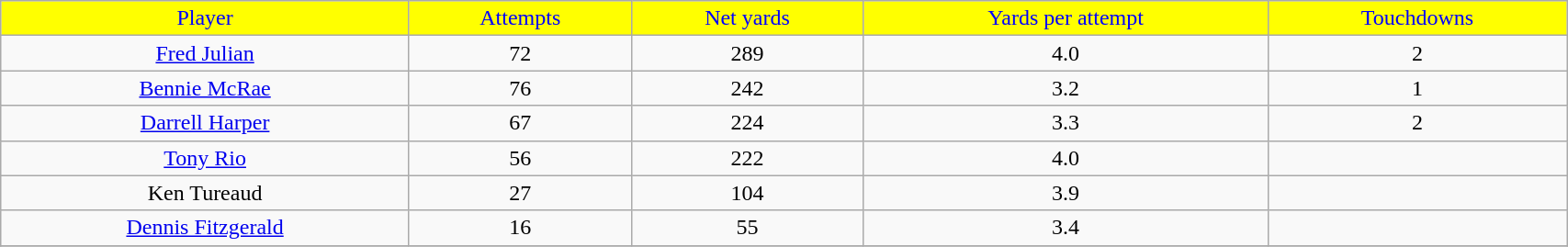<table class="wikitable" width="90%">
<tr align="center" style="background:yellow;color:blue;">
<td>Player</td>
<td>Attempts</td>
<td>Net yards</td>
<td>Yards per attempt</td>
<td>Touchdowns</td>
</tr>
<tr align="center" bgcolor="">
<td><a href='#'>Fred Julian</a></td>
<td>72</td>
<td>289</td>
<td>4.0</td>
<td>2</td>
</tr>
<tr align="center" bgcolor="">
<td><a href='#'>Bennie McRae</a></td>
<td>76</td>
<td>242</td>
<td>3.2</td>
<td>1</td>
</tr>
<tr align="center" bgcolor="">
<td><a href='#'>Darrell Harper</a></td>
<td>67</td>
<td>224</td>
<td>3.3</td>
<td>2</td>
</tr>
<tr align="center" bgcolor="">
<td><a href='#'>Tony Rio</a></td>
<td>56</td>
<td>222</td>
<td>4.0</td>
<td></td>
</tr>
<tr align="center" bgcolor="">
<td>Ken Tureaud</td>
<td>27</td>
<td>104</td>
<td>3.9</td>
<td></td>
</tr>
<tr align="center" bgcolor="">
<td><a href='#'>Dennis Fitzgerald</a></td>
<td>16</td>
<td>55</td>
<td>3.4</td>
<td></td>
</tr>
<tr>
</tr>
</table>
